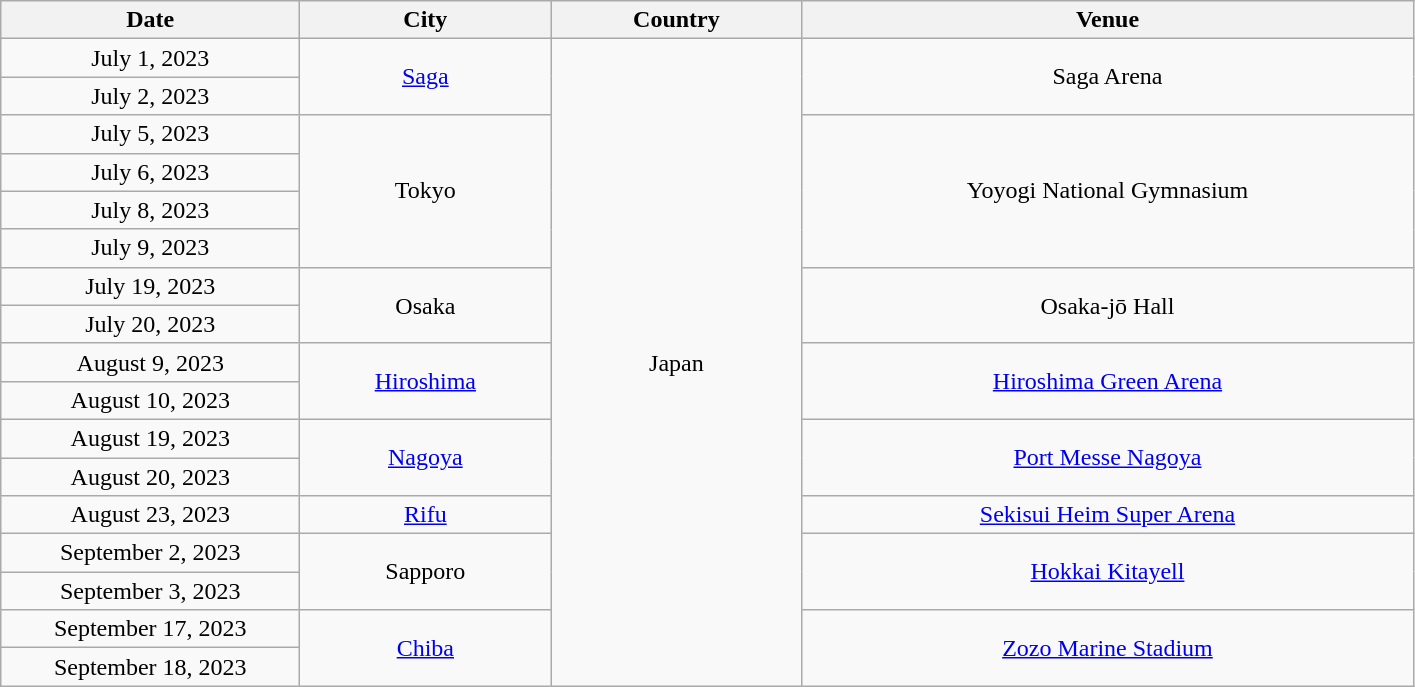<table class="wikitable" style="text-align:center;">
<tr>
<th scope="col" style="width:12em;">Date</th>
<th scope="col" style="width:10em;">City</th>
<th scope="col" style="width:10em;">Country</th>
<th scope="col" style="width:25em;">Venue</th>
</tr>
<tr>
<td>July 1, 2023</td>
<td rowspan="2"><a href='#'>Saga</a></td>
<td rowspan="17">Japan</td>
<td rowspan="2">Saga Arena</td>
</tr>
<tr>
<td>July 2, 2023</td>
</tr>
<tr>
<td>July 5, 2023</td>
<td rowspan="4">Tokyo</td>
<td rowspan="4">Yoyogi National Gymnasium</td>
</tr>
<tr>
<td>July 6, 2023</td>
</tr>
<tr>
<td>July 8, 2023</td>
</tr>
<tr>
<td>July 9, 2023</td>
</tr>
<tr>
<td>July 19, 2023</td>
<td rowspan="2">Osaka</td>
<td rowspan="2">Osaka-jō Hall</td>
</tr>
<tr>
<td>July 20, 2023</td>
</tr>
<tr>
<td>August 9, 2023</td>
<td rowspan="2"><a href='#'>Hiroshima</a></td>
<td rowspan="2"><a href='#'>Hiroshima Green Arena</a></td>
</tr>
<tr>
<td>August 10, 2023</td>
</tr>
<tr>
<td>August 19, 2023</td>
<td rowspan="2"><a href='#'>Nagoya</a></td>
<td rowspan="2"><a href='#'>Port Messe Nagoya</a></td>
</tr>
<tr>
<td>August 20, 2023</td>
</tr>
<tr>
<td>August 23, 2023</td>
<td><a href='#'>Rifu</a></td>
<td><a href='#'>Sekisui Heim Super Arena</a></td>
</tr>
<tr>
<td>September 2, 2023</td>
<td rowspan="2">Sapporo</td>
<td rowspan="2"><a href='#'>Hokkai Kitayell</a></td>
</tr>
<tr>
<td>September 3, 2023</td>
</tr>
<tr>
<td>September 17, 2023</td>
<td rowspan="2"><a href='#'>Chiba</a></td>
<td rowspan="2"><a href='#'>Zozo Marine Stadium</a></td>
</tr>
<tr>
<td>September 18, 2023</td>
</tr>
</table>
